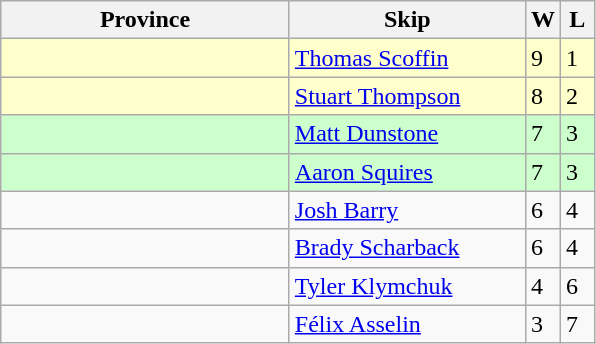<table class="wikitable">
<tr>
<th width=185>Province</th>
<th width=150>Skip</th>
<th width=15>W</th>
<th width=15>L</th>
</tr>
<tr style="background:#ffc;">
<td></td>
<td><a href='#'>Thomas Scoffin</a></td>
<td>9</td>
<td>1</td>
</tr>
<tr style="background:#ffc;">
<td></td>
<td><a href='#'>Stuart Thompson</a></td>
<td>8</td>
<td>2</td>
</tr>
<tr style="background:#cfc;">
<td></td>
<td><a href='#'>Matt Dunstone</a></td>
<td>7</td>
<td>3</td>
</tr>
<tr style="background:#cfc;">
<td></td>
<td><a href='#'>Aaron Squires</a></td>
<td>7</td>
<td>3</td>
</tr>
<tr>
<td></td>
<td><a href='#'>Josh Barry</a></td>
<td>6</td>
<td>4</td>
</tr>
<tr>
<td></td>
<td><a href='#'>Brady Scharback</a></td>
<td>6</td>
<td>4</td>
</tr>
<tr>
<td></td>
<td><a href='#'>Tyler Klymchuk</a></td>
<td>4</td>
<td>6</td>
</tr>
<tr>
<td></td>
<td><a href='#'>Félix Asselin</a></td>
<td>3</td>
<td>7</td>
</tr>
</table>
